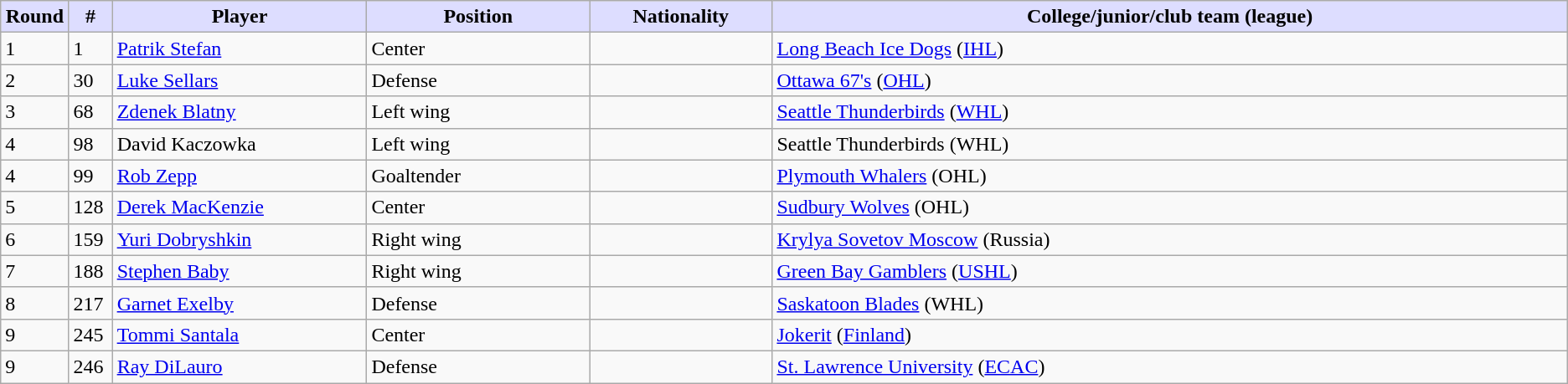<table class="wikitable">
<tr>
<th style="background:#ddf; width:2.75%;">Round</th>
<th style="background:#ddf; width:2.75%;">#</th>
<th style="background:#ddf; width:16.0%;">Player</th>
<th style="background:#ddf; width:14.0%;">Position</th>
<th style="background:#ddf; width:11.5%;">Nationality</th>
<th style="background:#ddf; width:50.0%;">College/junior/club team (league)</th>
</tr>
<tr>
<td>1</td>
<td>1</td>
<td><a href='#'>Patrik Stefan</a></td>
<td>Center</td>
<td></td>
<td><a href='#'>Long Beach Ice Dogs</a> (<a href='#'>IHL</a>)</td>
</tr>
<tr>
<td>2</td>
<td>30</td>
<td><a href='#'>Luke Sellars</a></td>
<td>Defense</td>
<td></td>
<td><a href='#'>Ottawa 67's</a> (<a href='#'>OHL</a>)</td>
</tr>
<tr>
<td>3</td>
<td>68</td>
<td><a href='#'>Zdenek Blatny</a></td>
<td>Left wing</td>
<td></td>
<td><a href='#'>Seattle Thunderbirds</a> (<a href='#'>WHL</a>)</td>
</tr>
<tr>
<td>4</td>
<td>98</td>
<td>David Kaczowka</td>
<td>Left wing</td>
<td></td>
<td>Seattle Thunderbirds (WHL)</td>
</tr>
<tr>
<td>4</td>
<td>99</td>
<td><a href='#'>Rob Zepp</a></td>
<td>Goaltender</td>
<td></td>
<td><a href='#'>Plymouth Whalers</a> (OHL)</td>
</tr>
<tr>
<td>5</td>
<td>128</td>
<td><a href='#'>Derek MacKenzie</a></td>
<td>Center</td>
<td></td>
<td><a href='#'>Sudbury Wolves</a> (OHL)</td>
</tr>
<tr>
<td>6</td>
<td>159</td>
<td><a href='#'>Yuri Dobryshkin</a></td>
<td>Right wing</td>
<td></td>
<td><a href='#'>Krylya Sovetov Moscow</a> (Russia)</td>
</tr>
<tr>
<td>7</td>
<td>188</td>
<td><a href='#'>Stephen Baby</a></td>
<td>Right wing</td>
<td></td>
<td><a href='#'>Green Bay Gamblers</a> (<a href='#'>USHL</a>)</td>
</tr>
<tr>
<td>8</td>
<td>217</td>
<td><a href='#'>Garnet Exelby</a></td>
<td>Defense</td>
<td></td>
<td><a href='#'>Saskatoon Blades</a> (WHL)</td>
</tr>
<tr>
<td>9</td>
<td>245</td>
<td><a href='#'>Tommi Santala</a></td>
<td>Center</td>
<td></td>
<td><a href='#'>Jokerit</a> (<a href='#'>Finland</a>)</td>
</tr>
<tr>
<td>9</td>
<td>246</td>
<td><a href='#'>Ray DiLauro</a></td>
<td>Defense</td>
<td></td>
<td><a href='#'>St. Lawrence University</a> (<a href='#'>ECAC</a>)</td>
</tr>
</table>
